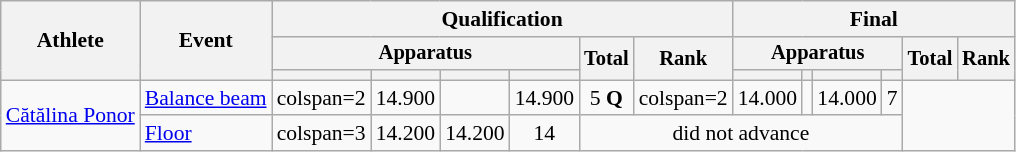<table class="wikitable" style="font-size:90%">
<tr>
<th rowspan=3>Athlete</th>
<th rowspan=3>Event</th>
<th colspan=6>Qualification</th>
<th colspan=6>Final</th>
</tr>
<tr style="font-size:95%">
<th colspan=4>Apparatus</th>
<th rowspan=2>Total</th>
<th rowspan=2>Rank</th>
<th colspan=4>Apparatus</th>
<th rowspan=2>Total</th>
<th rowspan=2>Rank</th>
</tr>
<tr style="font-size:95%">
<th></th>
<th></th>
<th></th>
<th></th>
<th></th>
<th></th>
<th></th>
<th></th>
</tr>
<tr align=center>
<td align=left rowspan=2><a href='#'>Cătălina Ponor</a></td>
<td align=left><a href='#'>Balance beam</a></td>
<td>colspan=2 </td>
<td>14.900</td>
<td></td>
<td>14.900</td>
<td>5 <strong>Q</strong></td>
<td>colspan=2 </td>
<td>14.000</td>
<td></td>
<td>14.000</td>
<td>7</td>
</tr>
<tr align=center>
<td align=left><a href='#'>Floor</a></td>
<td>colspan=3 </td>
<td>14.200</td>
<td>14.200</td>
<td>14</td>
<td colspan=6>did not advance</td>
</tr>
</table>
